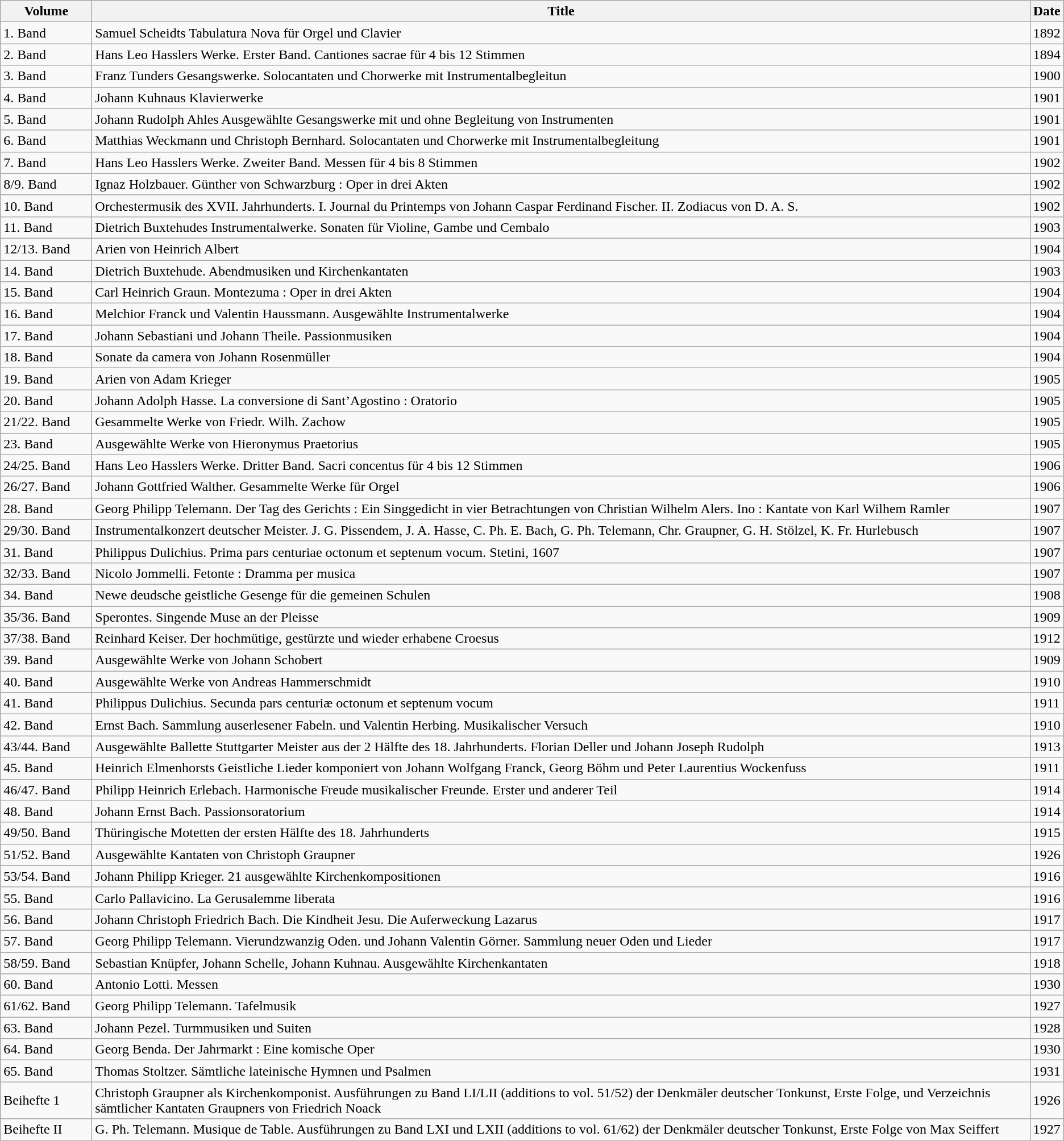<table class="wikitable">
<tr>
<th style="width:100px;">Volume</th>
<th>Title</th>
<th>Date</th>
</tr>
<tr>
<td>1. Band</td>
<td>Samuel Scheidts Tabulatura Nova für Orgel und Clavier</td>
<td>1892</td>
</tr>
<tr>
<td>2. Band</td>
<td>Hans Leo Hasslers Werke. Erster Band. Cantiones sacrae für 4 bis 12 Stimmen</td>
<td>1894</td>
</tr>
<tr>
<td>3. Band</td>
<td>Franz Tunders Gesangswerke. Solocantaten und Chorwerke mit Instrumentalbegleitun</td>
<td>1900</td>
</tr>
<tr>
<td>4. Band</td>
<td>Johann Kuhnaus Klavierwerke</td>
<td>1901</td>
</tr>
<tr>
<td>5. Band</td>
<td>Johann Rudolph Ahles Ausgewählte Gesangswerke mit und ohne Begleitung von Instrumenten</td>
<td>1901</td>
</tr>
<tr>
<td>6. Band</td>
<td>Matthias Weckmann und Christoph Bernhard. Solocantaten und Chorwerke mit Instrumentalbegleitung</td>
<td>1901</td>
</tr>
<tr>
<td>7. Band</td>
<td>Hans Leo Hasslers Werke. Zweiter Band. Messen für 4 bis 8 Stimmen</td>
<td>1902</td>
</tr>
<tr>
<td>8/9. Band</td>
<td>Ignaz Holzbauer. Günther von Schwarzburg : Oper in drei Akten</td>
<td>1902</td>
</tr>
<tr>
<td>10. Band</td>
<td>Orchestermusik des XVII. Jahrhunderts. I. Journal du Printemps von Johann Caspar Ferdinand Fischer. II. Zodiacus von D. A. S.</td>
<td>1902</td>
</tr>
<tr>
<td>11. Band</td>
<td>Dietrich Buxtehudes Instrumentalwerke. Sonaten für Violine, Gambe und Cembalo</td>
<td>1903</td>
</tr>
<tr>
<td>12/13. Band</td>
<td>Arien von Heinrich Albert</td>
<td>1904</td>
</tr>
<tr>
<td>14. Band</td>
<td>Dietrich Buxtehude. Abendmusiken und Kirchenkantaten</td>
<td>1903</td>
</tr>
<tr>
<td>15. Band</td>
<td>Carl Heinrich Graun. Montezuma : Oper in drei Akten</td>
<td>1904</td>
</tr>
<tr>
<td>16. Band</td>
<td>Melchior Franck und Valentin Haussmann. Ausgewählte Instrumentalwerke</td>
<td>1904</td>
</tr>
<tr>
<td>17. Band</td>
<td>Johann Sebastiani und Johann Theile. Passionmusiken</td>
<td>1904</td>
</tr>
<tr>
<td>18. Band</td>
<td>Sonate da camera von Johann Rosenmüller</td>
<td>1904</td>
</tr>
<tr>
<td>19. Band</td>
<td>Arien von Adam Krieger</td>
<td>1905</td>
</tr>
<tr>
<td>20. Band</td>
<td>Johann Adolph Hasse. La conversione di Sant’Agostino : Oratorio</td>
<td>1905</td>
</tr>
<tr>
<td>21/22. Band</td>
<td>Gesammelte Werke von Friedr. Wilh. Zachow</td>
<td>1905</td>
</tr>
<tr>
<td>23. Band</td>
<td>Ausgewählte Werke von Hieronymus Praetorius</td>
<td>1905</td>
</tr>
<tr>
<td>24/25. Band</td>
<td>Hans Leo Hasslers Werke. Dritter Band. Sacri concentus für 4 bis 12 Stimmen</td>
<td>1906</td>
</tr>
<tr>
<td>26/27. Band</td>
<td>Johann Gottfried Walther. Gesammelte Werke für Orgel</td>
<td>1906</td>
</tr>
<tr>
<td>28. Band</td>
<td>Georg Philipp Telemann. Der Tag des Gerichts : Ein Singgedicht in vier Betrachtungen von Christian Wilhelm Alers. Ino : Kantate von Karl Wilhem Ramler</td>
<td>1907</td>
</tr>
<tr>
<td>29/30. Band</td>
<td>Instrumentalkonzert deutscher Meister. J. G. Pissendem, J. A. Hasse, C. Ph. E. Bach, G. Ph. Telemann, Chr. Graupner, G. H. Stölzel, K. Fr. Hurlebusch</td>
<td>1907</td>
</tr>
<tr>
<td>31. Band</td>
<td>Philippus Dulichius. Prima pars centuriae octonum et septenum vocum. Stetini, 1607</td>
<td>1907</td>
</tr>
<tr>
<td>32/33. Band</td>
<td>Nicolo Jommelli. Fetonte : Dramma per musica</td>
<td>1907</td>
</tr>
<tr>
<td>34. Band</td>
<td>Newe deudsche geistliche Gesenge für die gemeinen Schulen</td>
<td>1908</td>
</tr>
<tr>
<td>35/36. Band</td>
<td>Sperontes. Singende Muse an der Pleisse</td>
<td>1909</td>
</tr>
<tr>
<td>37/38. Band</td>
<td>Reinhard Keiser. Der hochmütige, gestürzte und wieder erhabene Croesus</td>
<td>1912</td>
</tr>
<tr>
<td>39. Band</td>
<td>Ausgewählte Werke von Johann Schobert</td>
<td>1909</td>
</tr>
<tr>
<td>40. Band</td>
<td>Ausgewählte Werke von Andreas Hammerschmidt</td>
<td>1910</td>
</tr>
<tr>
<td>41. Band</td>
<td>Philippus Dulichius. Secunda pars centuriæ octonum et septenum vocum</td>
<td>1911</td>
</tr>
<tr>
<td>42. Band</td>
<td>Ernst Bach. Sammlung auserlesener Fabeln. und Valentin Herbing. Musikalischer Versuch</td>
<td>1910</td>
</tr>
<tr>
<td>43/44. Band</td>
<td>Ausgewählte Ballette Stuttgarter Meister aus der 2 Hälfte des 18. Jahrhunderts. Florian Deller und Johann Joseph Rudolph</td>
<td>1913</td>
</tr>
<tr>
<td>45. Band</td>
<td>Heinrich Elmenhorsts Geistliche Lieder komponiert von Johann Wolfgang Franck, Georg Böhm und Peter Laurentius Wockenfuss</td>
<td>1911</td>
</tr>
<tr>
<td>46/47. Band</td>
<td>Philipp Heinrich Erlebach. Harmonische Freude musikalischer Freunde. Erster und anderer Teil</td>
<td>1914</td>
</tr>
<tr>
<td>48. Band</td>
<td>Johann Ernst Bach. Passionsoratorium</td>
<td>1914</td>
</tr>
<tr>
<td>49/50. Band</td>
<td>Thüringische Motetten der ersten Hälfte des 18. Jahrhunderts</td>
<td>1915</td>
</tr>
<tr>
<td>51/52. Band</td>
<td>Ausgewählte Kantaten von Christoph Graupner</td>
<td>1926</td>
</tr>
<tr>
<td>53/54. Band</td>
<td>Johann Philipp Krieger. 21 ausgewählte Kirchenkompositionen</td>
<td>1916</td>
</tr>
<tr>
<td>55. Band</td>
<td>Carlo Pallavicino. La Gerusalemme liberata</td>
<td>1916</td>
</tr>
<tr>
<td>56. Band</td>
<td>Johann Christoph Friedrich Bach. Die Kindheit Jesu. Die Auferweckung Lazarus</td>
<td>1917</td>
</tr>
<tr>
<td>57. Band</td>
<td>Georg Philipp Telemann. Vierundzwanzig Oden. und Johann Valentin Görner. Sammlung neuer Oden und Lieder</td>
<td>1917</td>
</tr>
<tr>
<td>58/59. Band</td>
<td>Sebastian Knüpfer, Johann Schelle, Johann Kuhnau. Ausgewählte Kirchenkantaten</td>
<td>1918</td>
</tr>
<tr>
<td>60. Band</td>
<td>Antonio Lotti. Messen</td>
<td>1930</td>
</tr>
<tr>
<td>61/62. Band</td>
<td>Georg Philipp Telemann. Tafelmusik</td>
<td>1927</td>
</tr>
<tr>
<td>63. Band</td>
<td>Johann Pezel. Turmmusiken und Suiten</td>
<td>1928</td>
</tr>
<tr>
<td>64. Band</td>
<td>Georg Benda. Der Jahrmarkt : Eine komische Oper</td>
<td>1930</td>
</tr>
<tr>
<td>65. Band</td>
<td>Thomas Stoltzer. Sämtliche lateinische Hymnen und Psalmen</td>
<td>1931</td>
</tr>
<tr>
<td>Beihefte 1</td>
<td>Christoph Graupner als Kirchenkomponist. Ausführungen zu Band LI/LII (additions to vol. 51/52) der Denkmäler deutscher Tonkunst, Erste Folge, und Verzeichnis sämtlicher Kantaten Graupners von Friedrich Noack</td>
<td>1926</td>
</tr>
<tr>
<td>Beihefte II</td>
<td>G. Ph. Telemann. Musique de Table. Ausführungen zu Band LXI und LXII (additions to vol. 61/62) der Denkmäler deutscher Tonkunst, Erste Folge von Max Seiffert</td>
<td>1927</td>
</tr>
</table>
